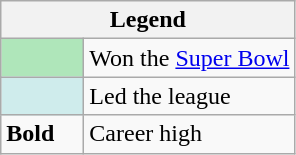<table class="wikitable mw-collapsible mw-collapsed">
<tr>
<th colspan="2">Legend</th>
</tr>
<tr>
<td style="background:#afe6ba; width:3em;"></td>
<td>Won the <a href='#'>Super Bowl</a></td>
</tr>
<tr>
<td style="background:#cfecec; width:3em;"></td>
<td>Led the league</td>
</tr>
<tr>
<td><strong>Bold</strong></td>
<td>Career high</td>
</tr>
</table>
